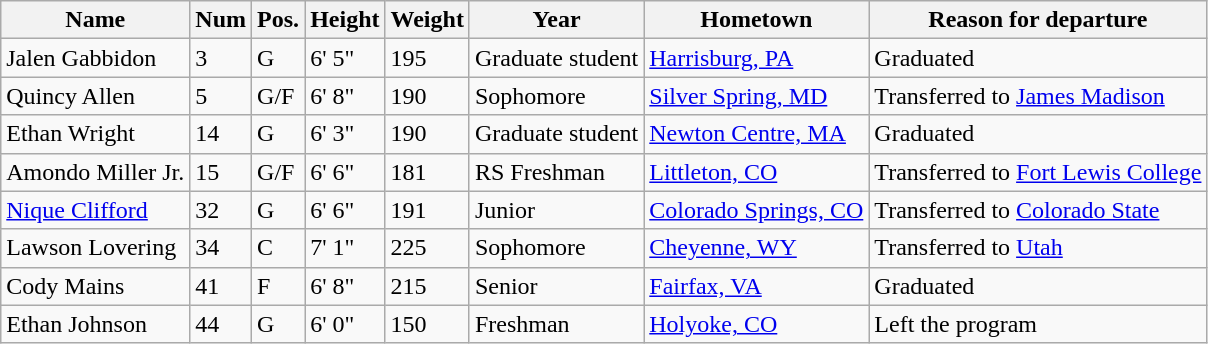<table class="wikitable sortable" style="font-size:100%;" border="1">
<tr>
<th>Name</th>
<th>Num</th>
<th>Pos.</th>
<th>Height</th>
<th>Weight</th>
<th>Year</th>
<th>Hometown</th>
<th class="unsortable">Reason for departure</th>
</tr>
<tr>
<td>Jalen Gabbidon</td>
<td>3</td>
<td>G</td>
<td>6' 5"</td>
<td>195</td>
<td>Graduate student</td>
<td><a href='#'>Harrisburg, PA</a></td>
<td>Graduated</td>
</tr>
<tr>
<td>Quincy Allen</td>
<td>5</td>
<td>G/F</td>
<td>6' 8"</td>
<td>190</td>
<td>Sophomore</td>
<td><a href='#'>Silver Spring, MD</a></td>
<td>Transferred to <a href='#'>James Madison</a></td>
</tr>
<tr>
<td>Ethan Wright</td>
<td>14</td>
<td>G</td>
<td>6' 3"</td>
<td>190</td>
<td>Graduate student</td>
<td><a href='#'>Newton Centre, MA</a></td>
<td>Graduated</td>
</tr>
<tr>
<td>Amondo Miller Jr.</td>
<td>15</td>
<td>G/F</td>
<td>6' 6"</td>
<td>181</td>
<td>RS Freshman</td>
<td><a href='#'>Littleton, CO</a></td>
<td>Transferred to <a href='#'>Fort Lewis College</a></td>
</tr>
<tr>
<td><a href='#'>Nique Clifford</a></td>
<td>32</td>
<td>G</td>
<td>6' 6"</td>
<td>191</td>
<td>Junior</td>
<td><a href='#'>Colorado Springs, CO</a></td>
<td>Transferred to <a href='#'>Colorado State</a></td>
</tr>
<tr>
<td>Lawson Lovering</td>
<td>34</td>
<td>C</td>
<td>7' 1"</td>
<td>225</td>
<td>Sophomore</td>
<td><a href='#'>Cheyenne, WY</a></td>
<td>Transferred to <a href='#'>Utah</a></td>
</tr>
<tr>
<td>Cody Mains</td>
<td>41</td>
<td>F</td>
<td>6' 8"</td>
<td>215</td>
<td>Senior</td>
<td><a href='#'>Fairfax, VA</a></td>
<td>Graduated</td>
</tr>
<tr>
<td>Ethan Johnson</td>
<td>44</td>
<td>G</td>
<td>6' 0"</td>
<td>150</td>
<td>Freshman</td>
<td><a href='#'>Holyoke, CO</a></td>
<td>Left the program</td>
</tr>
</table>
